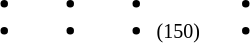<table>
<tr>
<td valign=top><br><ul><li></li><li></li></ul></td>
<td valign=top><br><ul><li></li><li></li></ul></td>
<td valign=top><br><ul><li></li><li> <small>(150)</small></li></ul></td>
<td valign=top><br><ul><li></li><li></li></ul></td>
</tr>
</table>
